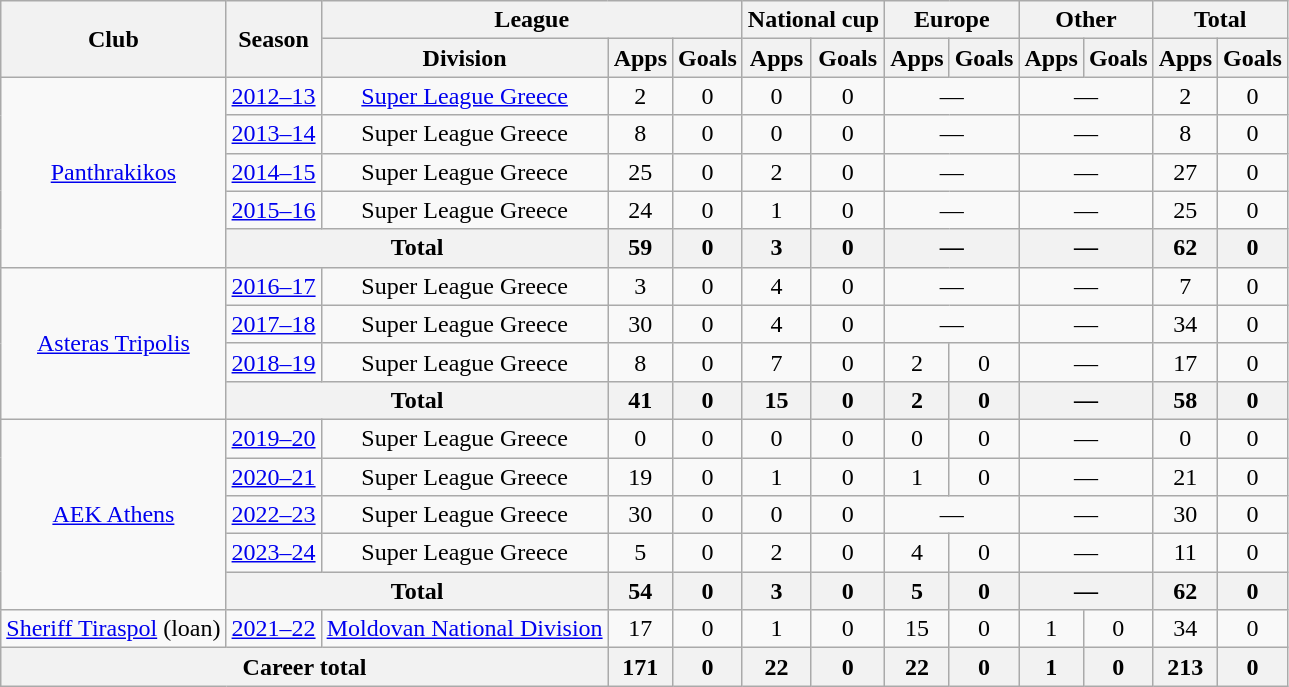<table class=wikitable style="text-align: center;">
<tr>
<th rowspan=2>Club</th>
<th rowspan=2>Season</th>
<th colspan=3>League</th>
<th colspan=2>National cup</th>
<th colspan=2>Europe</th>
<th colspan=2>Other</th>
<th colspan=2>Total</th>
</tr>
<tr>
<th>Division</th>
<th>Apps</th>
<th>Goals</th>
<th>Apps</th>
<th>Goals</th>
<th>Apps</th>
<th>Goals</th>
<th>Apps</th>
<th>Goals</th>
<th>Apps</th>
<th>Goals</th>
</tr>
<tr>
<td rowspan="5"><a href='#'>Panthrakikos</a></td>
<td><a href='#'>2012–13</a></td>
<td><a href='#'>Super League Greece</a></td>
<td>2</td>
<td>0</td>
<td>0</td>
<td>0</td>
<td colspan="2">—</td>
<td colspan="2">—</td>
<td>2</td>
<td>0</td>
</tr>
<tr>
<td><a href='#'>2013–14</a></td>
<td>Super League Greece</td>
<td>8</td>
<td>0</td>
<td>0</td>
<td>0</td>
<td colspan="2">—</td>
<td colspan="2">—</td>
<td>8</td>
<td>0</td>
</tr>
<tr>
<td><a href='#'>2014–15</a></td>
<td>Super League Greece</td>
<td>25</td>
<td>0</td>
<td>2</td>
<td>0</td>
<td colspan="2">—</td>
<td colspan="2">—</td>
<td>27</td>
<td>0</td>
</tr>
<tr>
<td><a href='#'>2015–16</a></td>
<td>Super League Greece</td>
<td>24</td>
<td>0</td>
<td>1</td>
<td>0</td>
<td colspan="2">—</td>
<td colspan="2">—</td>
<td>25</td>
<td>0</td>
</tr>
<tr>
<th colspan="2">Total</th>
<th>59</th>
<th>0</th>
<th>3</th>
<th>0</th>
<th colspan="2">—</th>
<th colspan="2">—</th>
<th>62</th>
<th>0</th>
</tr>
<tr>
<td rowspan="4"><a href='#'>Asteras Tripolis</a></td>
<td><a href='#'>2016–17</a></td>
<td>Super League Greece</td>
<td>3</td>
<td>0</td>
<td>4</td>
<td>0</td>
<td colspan="2">—</td>
<td colspan="2">—</td>
<td>7</td>
<td>0</td>
</tr>
<tr>
<td><a href='#'>2017–18</a></td>
<td>Super League Greece</td>
<td>30</td>
<td>0</td>
<td>4</td>
<td>0</td>
<td colspan="2">—</td>
<td colspan="2">—</td>
<td>34</td>
<td>0</td>
</tr>
<tr>
<td><a href='#'>2018–19</a></td>
<td>Super League Greece</td>
<td>8</td>
<td>0</td>
<td>7</td>
<td>0</td>
<td>2</td>
<td>0</td>
<td colspan="2">—</td>
<td>17</td>
<td>0</td>
</tr>
<tr>
<th colspan="2">Total</th>
<th>41</th>
<th>0</th>
<th>15</th>
<th>0</th>
<th>2</th>
<th>0</th>
<th colspan="2">—</th>
<th>58</th>
<th>0</th>
</tr>
<tr>
<td rowspan="5"><a href='#'>AEK Athens</a></td>
<td><a href='#'>2019–20</a></td>
<td>Super League Greece</td>
<td>0</td>
<td>0</td>
<td>0</td>
<td>0</td>
<td>0</td>
<td>0</td>
<td colspan="2">—</td>
<td>0</td>
<td>0</td>
</tr>
<tr>
<td><a href='#'>2020–21</a></td>
<td>Super League Greece</td>
<td>19</td>
<td>0</td>
<td>1</td>
<td>0</td>
<td>1</td>
<td>0</td>
<td colspan="2">—</td>
<td>21</td>
<td>0</td>
</tr>
<tr>
<td><a href='#'>2022–23</a></td>
<td>Super League Greece</td>
<td>30</td>
<td>0</td>
<td>0</td>
<td>0</td>
<td colspan="2">—</td>
<td colspan="2">—</td>
<td>30</td>
<td>0</td>
</tr>
<tr>
<td><a href='#'>2023–24</a></td>
<td>Super League Greece</td>
<td>5</td>
<td>0</td>
<td>2</td>
<td>0</td>
<td>4</td>
<td>0</td>
<td colspan="2">—</td>
<td>11</td>
<td>0</td>
</tr>
<tr>
<th colspan="2">Total</th>
<th>54</th>
<th>0</th>
<th>3</th>
<th>0</th>
<th>5</th>
<th>0</th>
<th colspan="2">—</th>
<th>62</th>
<th>0</th>
</tr>
<tr>
<td><a href='#'>Sheriff Tiraspol</a> (loan)</td>
<td><a href='#'>2021–22</a></td>
<td><a href='#'>Moldovan National Division</a></td>
<td>17</td>
<td>0</td>
<td>1</td>
<td>0</td>
<td>15</td>
<td>0</td>
<td>1</td>
<td>0</td>
<td>34</td>
<td>0</td>
</tr>
<tr>
<th colspan=3>Career total</th>
<th>171</th>
<th>0</th>
<th>22</th>
<th>0</th>
<th>22</th>
<th>0</th>
<th>1</th>
<th>0</th>
<th>213</th>
<th>0</th>
</tr>
</table>
